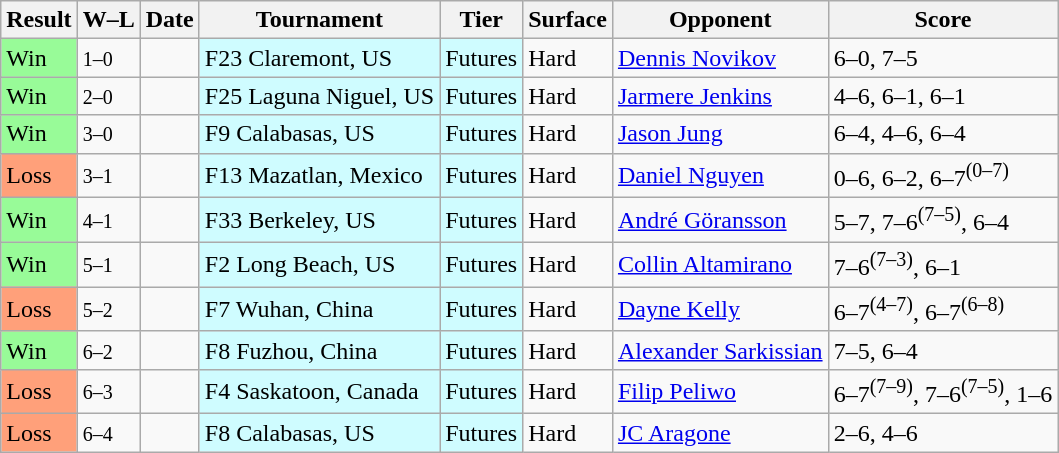<table class="sortable wikitable">
<tr>
<th>Result</th>
<th class="unsortable">W–L</th>
<th>Date</th>
<th>Tournament</th>
<th>Tier</th>
<th>Surface</th>
<th>Opponent</th>
<th class="unsortable">Score</th>
</tr>
<tr>
<td bgcolor=98FB98>Win</td>
<td><small>1–0</small></td>
<td></td>
<td style="background:#cffcff;">F23 Claremont, US</td>
<td style="background:#cffcff;">Futures</td>
<td>Hard</td>
<td> <a href='#'>Dennis Novikov</a></td>
<td>6–0, 7–5</td>
</tr>
<tr>
<td bgcolor=98FB98>Win</td>
<td><small>2–0</small></td>
<td></td>
<td style="background:#cffcff;">F25 Laguna Niguel, US</td>
<td style="background:#cffcff;">Futures</td>
<td>Hard</td>
<td> <a href='#'>Jarmere Jenkins</a></td>
<td>4–6, 6–1, 6–1</td>
</tr>
<tr>
<td bgcolor=98FB98>Win</td>
<td><small>3–0</small></td>
<td></td>
<td style="background:#cffcff;">F9 Calabasas, US</td>
<td style="background:#cffcff;">Futures</td>
<td>Hard</td>
<td> <a href='#'>Jason Jung</a></td>
<td>6–4, 4–6, 6–4</td>
</tr>
<tr>
<td bgcolor=FFA07A>Loss</td>
<td><small>3–1</small></td>
<td></td>
<td style="background:#cffcff;">F13 Mazatlan, Mexico</td>
<td style="background:#cffcff;">Futures</td>
<td>Hard</td>
<td> <a href='#'>Daniel Nguyen</a></td>
<td>0–6, 6–2, 6–7<sup>(0–7)</sup></td>
</tr>
<tr>
<td bgcolor=98FB98>Win</td>
<td><small>4–1</small></td>
<td></td>
<td style="background:#cffcff;">F33 Berkeley, US</td>
<td style="background:#cffcff;">Futures</td>
<td>Hard</td>
<td> <a href='#'>André Göransson</a></td>
<td>5–7, 7–6<sup>(7–5)</sup>, 6–4</td>
</tr>
<tr>
<td bgcolor=98FB98>Win</td>
<td><small>5–1</small></td>
<td></td>
<td style="background:#cffcff;">F2 Long Beach, US</td>
<td style="background:#cffcff;">Futures</td>
<td>Hard</td>
<td> <a href='#'>Collin Altamirano</a></td>
<td>7–6<sup>(7–3)</sup>, 6–1</td>
</tr>
<tr>
<td bgcolor=FFA07A>Loss</td>
<td><small>5–2</small></td>
<td></td>
<td style="background:#cffcff;">F7 Wuhan, China</td>
<td style="background:#cffcff;">Futures</td>
<td>Hard</td>
<td> <a href='#'>Dayne Kelly</a></td>
<td>6–7<sup>(4–7)</sup>, 6–7<sup>(6–8)</sup></td>
</tr>
<tr>
<td bgcolor=98FB98>Win</td>
<td><small>6–2</small></td>
<td></td>
<td style="background:#cffcff;">F8 Fuzhou, China</td>
<td style="background:#cffcff;">Futures</td>
<td>Hard</td>
<td> <a href='#'>Alexander Sarkissian</a></td>
<td>7–5, 6–4</td>
</tr>
<tr>
<td bgcolor=FFA07A>Loss</td>
<td><small>6–3</small></td>
<td></td>
<td style="background:#cffcff;">F4 Saskatoon, Canada</td>
<td style="background:#cffcff;">Futures</td>
<td>Hard</td>
<td> <a href='#'>Filip Peliwo</a></td>
<td>6–7<sup>(7–9)</sup>, 7–6<sup>(7–5)</sup>, 1–6</td>
</tr>
<tr>
<td bgcolor=FFA07A>Loss</td>
<td><small>6–4</small></td>
<td></td>
<td style="background:#cffcff;">F8 Calabasas, US</td>
<td style="background:#cffcff;">Futures</td>
<td>Hard</td>
<td> <a href='#'>JC Aragone</a></td>
<td>2–6, 4–6</td>
</tr>
</table>
